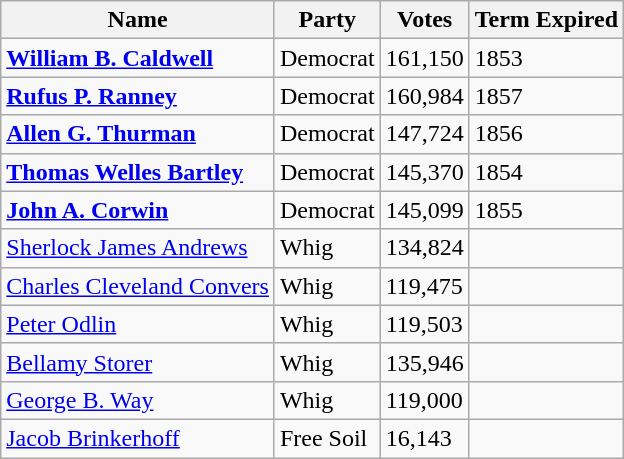<table class="wikitable">
<tr>
<th>Name</th>
<th>Party</th>
<th>Votes</th>
<th>Term Expired</th>
</tr>
<tr>
<td><strong><a href='#'>William B. Caldwell</a></strong></td>
<td>Democrat</td>
<td>161,150</td>
<td>1853</td>
</tr>
<tr>
<td><strong><a href='#'>Rufus P. Ranney</a></strong></td>
<td>Democrat</td>
<td>160,984</td>
<td>1857</td>
</tr>
<tr>
<td><strong><a href='#'>Allen G. Thurman</a></strong></td>
<td>Democrat</td>
<td>147,724</td>
<td>1856</td>
</tr>
<tr>
<td><strong><a href='#'>Thomas Welles Bartley</a></strong></td>
<td>Democrat</td>
<td>145,370</td>
<td>1854</td>
</tr>
<tr>
<td><strong><a href='#'>John A. Corwin</a></strong></td>
<td>Democrat</td>
<td>145,099</td>
<td>1855</td>
</tr>
<tr>
<td><a href='#'>Sherlock James Andrews</a></td>
<td>Whig</td>
<td>134,824</td>
<td> </td>
</tr>
<tr>
<td><a href='#'>Charles Cleveland Convers</a></td>
<td>Whig</td>
<td>119,475</td>
<td> </td>
</tr>
<tr>
<td><a href='#'>Peter Odlin</a></td>
<td>Whig</td>
<td>119,503</td>
<td> </td>
</tr>
<tr>
<td><a href='#'>Bellamy Storer</a></td>
<td>Whig</td>
<td>135,946</td>
<td> </td>
</tr>
<tr>
<td><a href='#'>George B. Way</a></td>
<td>Whig</td>
<td>119,000</td>
<td> </td>
</tr>
<tr>
<td><a href='#'>Jacob Brinkerhoff</a></td>
<td>Free Soil</td>
<td>16,143</td>
<td> </td>
</tr>
</table>
